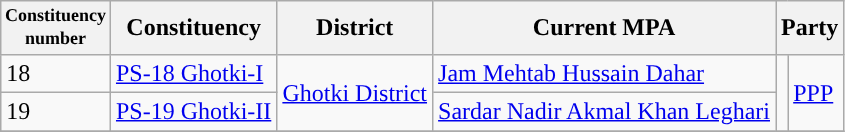<table class="wikitable">
<tr>
<th width="50px" style="font-size:75%">Constituency number</th>
<th>Constituency</th>
<th>District</th>
<th>Current MPA</th>
<th colspan="2">Party</th>
</tr>
<tr>
<td>18</td>
<td><a href='#'>PS-18 Ghotki-I</a></td>
<td rowspan="2"><a href='#'>Ghotki District</a></td>
<td><a href='#'>Jam Mehtab Hussain Dahar</a></td>
<td rowspan="2"></td>
<td rowspan="2"><a href='#'>PPP</a></td>
</tr>
<tr>
<td>19</td>
<td><a href='#'>PS-19 Ghotki-II</a></td>
<td><a href='#'>Sardar Nadir Akmal Khan Leghari</a></td>
</tr>
<tr>
</tr>
</table>
